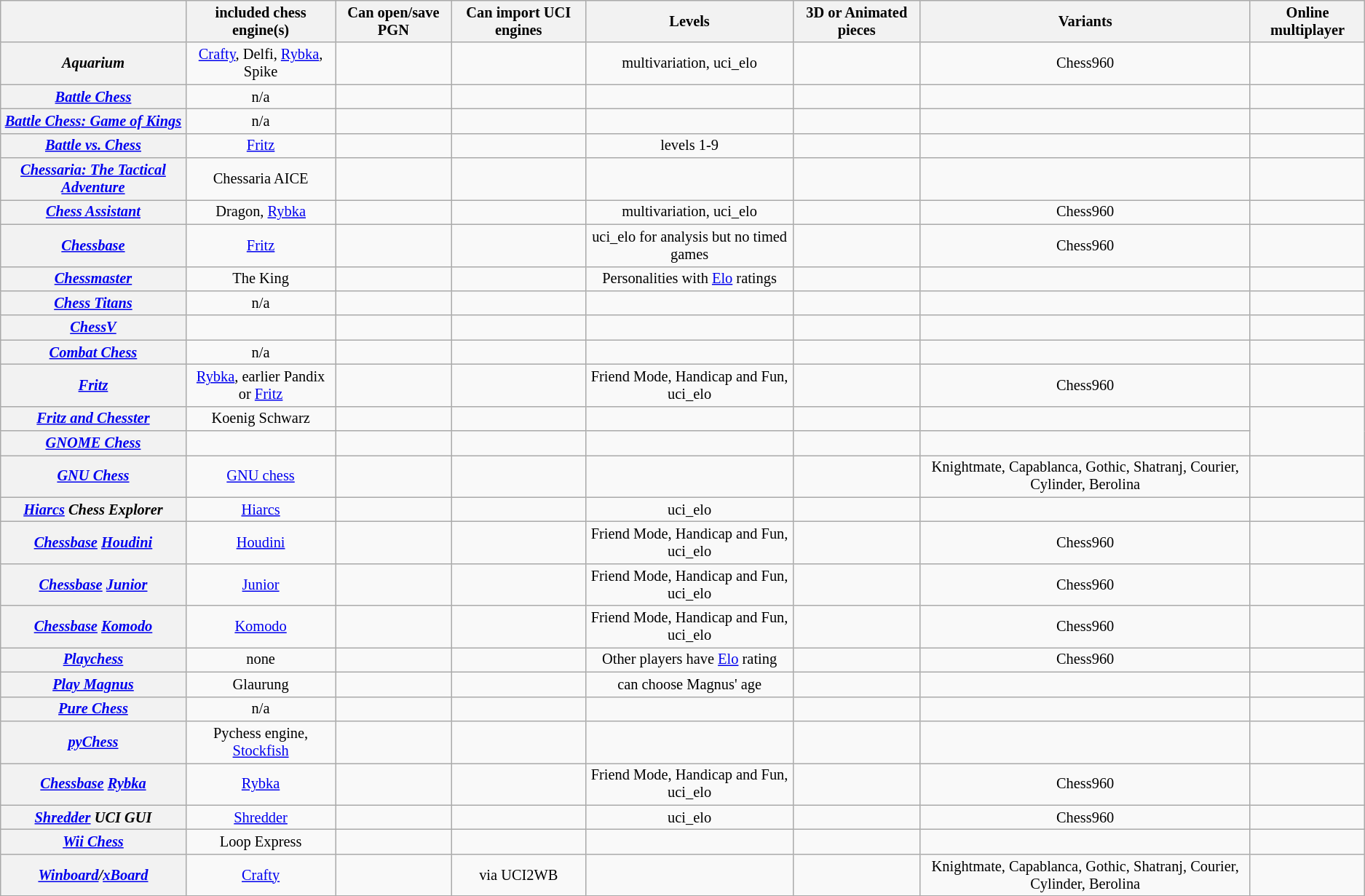<table class="wikitable sortable" style="font-size: 85%; text-align: center; width: auto">
<tr>
<th style="width:12em"></th>
<th>included chess engine(s)</th>
<th>Can open/save PGN</th>
<th>Can import UCI engines</th>
<th>Levels</th>
<th>3D or Animated pieces</th>
<th>Variants</th>
<th>Online multiplayer</th>
</tr>
<tr>
<th><em>Aquarium</em></th>
<td><a href='#'>Crafty</a>, Delfi, <a href='#'>Rybka</a>, Spike</td>
<td></td>
<td></td>
<td>multivariation, uci_elo</td>
<td></td>
<td>Chess960</td>
<td></td>
</tr>
<tr>
<th><em><a href='#'>Battle Chess</a></em></th>
<td>n/a</td>
<td></td>
<td></td>
<td></td>
<td></td>
<td></td>
<td></td>
</tr>
<tr>
<th><em><a href='#'>Battle Chess: Game of Kings</a></em></th>
<td>n/a</td>
<td></td>
<td></td>
<td></td>
<td></td>
<td></td>
<td></td>
</tr>
<tr>
<th><em><a href='#'>Battle vs. Chess</a></em></th>
<td><a href='#'>Fritz</a></td>
<td></td>
<td></td>
<td>levels 1-9</td>
<td></td>
<td></td>
<td></td>
</tr>
<tr>
<th><em><a href='#'>Chessaria: The Tactical Adventure</a></em></th>
<td>Chessaria AICE</td>
<td></td>
<td></td>
<td></td>
<td></td>
<td></td>
<td></td>
</tr>
<tr>
<th><em><a href='#'>Chess Assistant</a></em></th>
<td>Dragon, <a href='#'>Rybka</a></td>
<td></td>
<td></td>
<td>multivariation, uci_elo</td>
<td></td>
<td>Chess960</td>
<td></td>
</tr>
<tr>
<th><em><a href='#'>Chessbase</a></em></th>
<td><a href='#'>Fritz</a></td>
<td></td>
<td></td>
<td>uci_elo for analysis but no timed games</td>
<td></td>
<td>Chess960</td>
<td></td>
</tr>
<tr>
<th><em><a href='#'>Chessmaster</a></em></th>
<td>The King</td>
<td></td>
<td></td>
<td>Personalities with <a href='#'>Elo</a> ratings</td>
<td></td>
<td></td>
<td></td>
</tr>
<tr>
<th><em><a href='#'>Chess Titans</a></em></th>
<td>n/a</td>
<td></td>
<td></td>
<td></td>
<td></td>
<td></td>
<td></td>
</tr>
<tr>
<th><em><a href='#'>ChessV</a></em></th>
<td></td>
<td></td>
<td></td>
<td></td>
<td></td>
<td></td>
<td></td>
</tr>
<tr>
<th><em><a href='#'>Combat Chess</a></em></th>
<td>n/a</td>
<td></td>
<td></td>
<td></td>
<td></td>
<td></td>
<td></td>
</tr>
<tr>
<th><em><a href='#'>Fritz</a></em></th>
<td><a href='#'>Rybka</a>, earlier Pandix or <a href='#'>Fritz</a></td>
<td></td>
<td></td>
<td>Friend Mode, Handicap and Fun, uci_elo</td>
<td></td>
<td>Chess960</td>
<td></td>
</tr>
<tr>
<th><em><a href='#'>Fritz and Chesster</a></em></th>
<td>Koenig Schwarz</td>
<td></td>
<td></td>
<td></td>
<td></td>
<td></td>
</tr>
<tr>
<th><em><a href='#'>GNOME Chess</a></em></th>
<td></td>
<td></td>
<td></td>
<td></td>
<td></td>
<td></td>
</tr>
<tr>
<th><em><a href='#'>GNU Chess</a></em></th>
<td><a href='#'>GNU chess</a></td>
<td></td>
<td></td>
<td></td>
<td></td>
<td>Knightmate, Capablanca, Gothic, Shatranj, Courier, Cylinder, Berolina</td>
<td></td>
</tr>
<tr>
<th><em><a href='#'>Hiarcs</a> Chess Explorer</em></th>
<td><a href='#'>Hiarcs</a></td>
<td></td>
<td></td>
<td>uci_elo</td>
<td></td>
<td></td>
<td></td>
</tr>
<tr>
<th><em><a href='#'>Chessbase</a> <a href='#'>Houdini</a></em></th>
<td><a href='#'>Houdini</a></td>
<td></td>
<td></td>
<td>Friend Mode, Handicap and Fun, uci_elo</td>
<td></td>
<td>Chess960</td>
<td></td>
</tr>
<tr>
<th><em><a href='#'>Chessbase</a> <a href='#'>Junior</a></em></th>
<td><a href='#'>Junior</a></td>
<td></td>
<td></td>
<td>Friend Mode, Handicap and Fun, uci_elo</td>
<td></td>
<td>Chess960</td>
<td></td>
</tr>
<tr>
<th><em><a href='#'>Chessbase</a> <a href='#'>Komodo</a></em></th>
<td><a href='#'>Komodo</a></td>
<td></td>
<td></td>
<td>Friend Mode, Handicap and Fun, uci_elo</td>
<td></td>
<td>Chess960</td>
<td></td>
</tr>
<tr>
<th><em><a href='#'>Playchess</a></em></th>
<td>none</td>
<td></td>
<td></td>
<td>Other players have <a href='#'>Elo</a> rating</td>
<td></td>
<td>Chess960</td>
<td></td>
</tr>
<tr>
<th><em><a href='#'>Play Magnus</a></em></th>
<td>Glaurung</td>
<td></td>
<td></td>
<td>can choose Magnus' age</td>
<td></td>
<td></td>
<td></td>
</tr>
<tr>
<th><em><a href='#'>Pure Chess</a></em></th>
<td>n/a</td>
<td></td>
<td></td>
<td></td>
<td></td>
<td></td>
<td></td>
</tr>
<tr>
<th><em><a href='#'>pyChess</a></em></th>
<td>Pychess engine, <a href='#'>Stockfish</a></td>
<td></td>
<td></td>
<td></td>
<td></td>
<td></td>
<td></td>
</tr>
<tr>
<th><em><a href='#'>Chessbase</a> <a href='#'>Rybka</a></em></th>
<td><a href='#'>Rybka</a></td>
<td></td>
<td></td>
<td>Friend Mode, Handicap and Fun, uci_elo</td>
<td></td>
<td>Chess960</td>
<td></td>
</tr>
<tr>
<th><em><a href='#'>Shredder</a> UCI GUI</em></th>
<td><a href='#'>Shredder</a></td>
<td></td>
<td></td>
<td>uci_elo</td>
<td></td>
<td>Chess960</td>
<td></td>
</tr>
<tr>
<th><em><a href='#'>Wii Chess</a></em></th>
<td>Loop Express</td>
<td></td>
<td></td>
<td></td>
<td></td>
<td></td>
<td></td>
</tr>
<tr>
<th><em><a href='#'>Winboard</a>/<a href='#'>xBoard</a></em></th>
<td><a href='#'>Crafty</a></td>
<td></td>
<td>via UCI2WB</td>
<td></td>
<td></td>
<td>Knightmate, Capablanca, Gothic, Shatranj, Courier, Cylinder, Berolina</td>
<td></td>
</tr>
<tr>
</tr>
</table>
